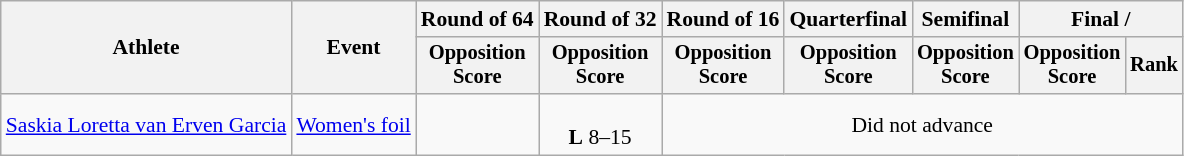<table class="wikitable" style="font-size:90%">
<tr>
<th rowspan="2">Athlete</th>
<th rowspan="2">Event</th>
<th>Round of 64</th>
<th>Round of 32</th>
<th>Round of 16</th>
<th>Quarterfinal</th>
<th>Semifinal</th>
<th colspan=2>Final / </th>
</tr>
<tr style="font-size:95%">
<th>Opposition <br> Score</th>
<th>Opposition <br> Score</th>
<th>Opposition <br> Score</th>
<th>Opposition <br> Score</th>
<th>Opposition <br> Score</th>
<th>Opposition <br> Score</th>
<th>Rank</th>
</tr>
<tr align=center>
<td align=left><a href='#'>Saskia Loretta van Erven Garcia</a></td>
<td align=left><a href='#'>Women's foil</a></td>
<td></td>
<td><br> <strong>L</strong> 8–15</td>
<td colspan="5">Did not advance</td>
</tr>
</table>
